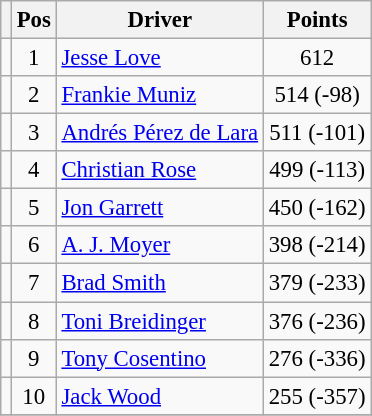<table class="wikitable" style="font-size: 95%;">
<tr>
<th></th>
<th>Pos</th>
<th>Driver</th>
<th>Points</th>
</tr>
<tr>
<td align="left"></td>
<td style="text-align:center;">1</td>
<td><a href='#'>Jesse Love</a></td>
<td style="text-align:center;">612</td>
</tr>
<tr>
<td align="left"></td>
<td style="text-align:center;">2</td>
<td><a href='#'>Frankie Muniz</a></td>
<td style="text-align:center;">514 (-98)</td>
</tr>
<tr>
<td align="left"></td>
<td style="text-align:center;">3</td>
<td><a href='#'>Andrés Pérez de Lara</a></td>
<td style="text-align:center;">511 (-101)</td>
</tr>
<tr>
<td align="left"></td>
<td style="text-align:center;">4</td>
<td><a href='#'>Christian Rose</a></td>
<td style="text-align:center;">499 (-113)</td>
</tr>
<tr>
<td align="left"></td>
<td style="text-align:center;">5</td>
<td><a href='#'>Jon Garrett</a></td>
<td style="text-align:center;">450 (-162)</td>
</tr>
<tr>
<td align="left"></td>
<td style="text-align:center;">6</td>
<td><a href='#'>A. J. Moyer</a></td>
<td style="text-align:center;">398 (-214)</td>
</tr>
<tr>
<td align="left"></td>
<td style="text-align:center;">7</td>
<td><a href='#'>Brad Smith</a></td>
<td style="text-align:center;">379 (-233)</td>
</tr>
<tr>
<td align="left"></td>
<td style="text-align:center;">8</td>
<td><a href='#'>Toni Breidinger</a></td>
<td style="text-align:center;">376 (-236)</td>
</tr>
<tr>
<td align="left"></td>
<td style="text-align:center;">9</td>
<td><a href='#'>Tony Cosentino</a></td>
<td style="text-align:center;">276 (-336)</td>
</tr>
<tr>
<td align="left"></td>
<td style="text-align:center;">10</td>
<td><a href='#'>Jack Wood</a></td>
<td style="text-align:center;">255 (-357)</td>
</tr>
<tr class="sortbottom">
</tr>
</table>
